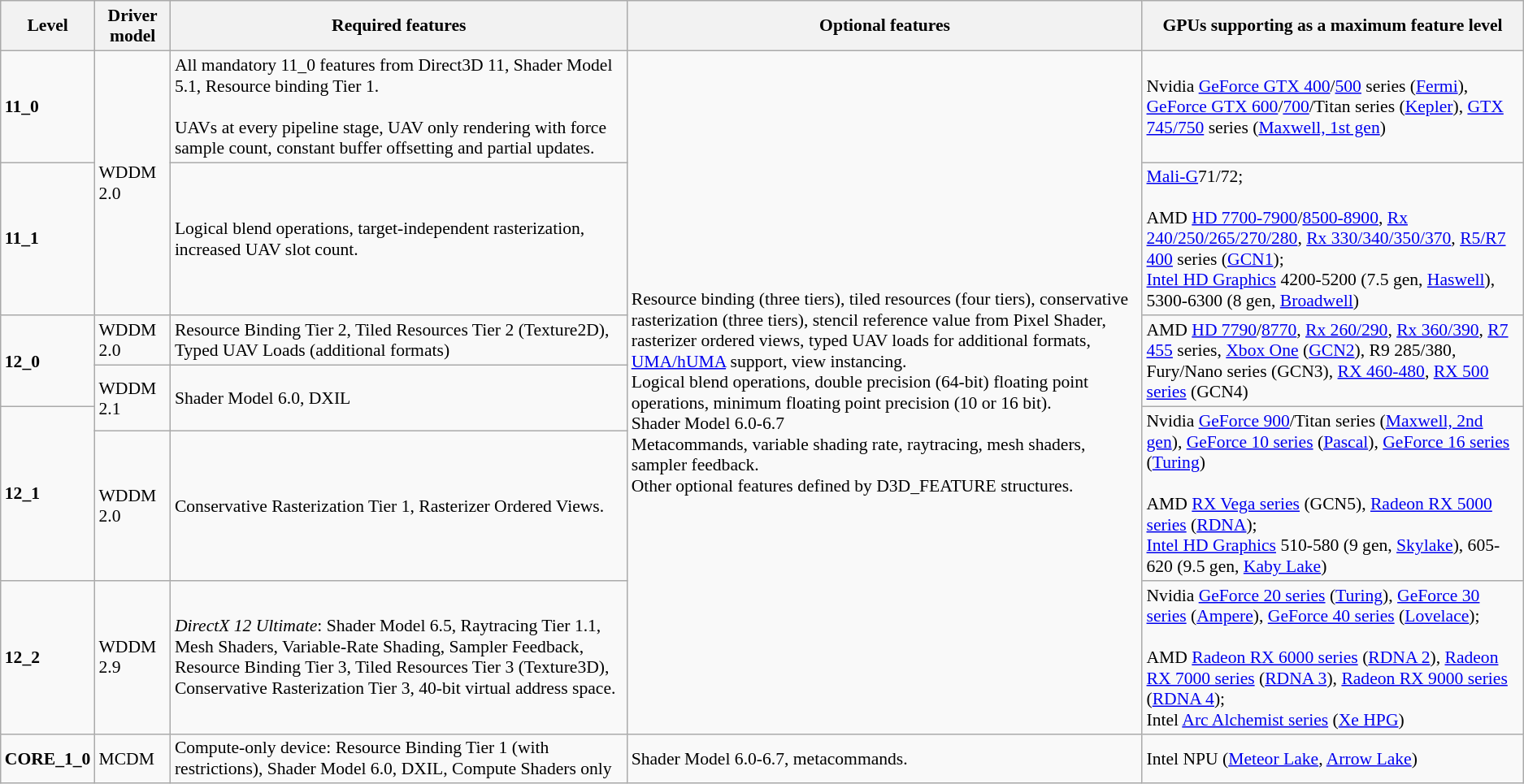<table class="wikitable"  style="font-size: 90%">
<tr>
<th>Level</th>
<th>Driver model</th>
<th style="width:30%;">Required features</th>
<th>Optional features</th>
<th style="width:25%;">GPUs supporting as a maximum feature level</th>
</tr>
<tr>
<td><strong>11_0</strong></td>
<td rowspan="2">WDDM 2.0</td>
<td>All mandatory 11_0 features from Direct3D 11, Shader Model 5.1, Resource binding Tier 1. <br><br>UAVs at every pipeline stage, UAV only rendering with force sample count, constant buffer offsetting and partial updates.</td>
<td rowspan="7">Resource binding (three tiers), tiled resources (four tiers), conservative rasterization (three tiers), stencil reference value from Pixel Shader, rasterizer ordered views, typed UAV loads for additional formats, <a href='#'>UMA/hUMA</a> support, view instancing.<br>Logical blend operations, double precision (64-bit) floating point operations, minimum floating point precision (10 or 16 bit).<br>Shader Model 6.0-6.7<br>Metacommands, variable shading rate, raytracing, mesh shaders, sampler feedback.<br>Other optional features defined by D3D_FEATURE structures.</td>
<td>Nvidia <a href='#'>GeForce GTX 400</a>/<a href='#'>500</a> series (<a href='#'>Fermi</a>), <a href='#'>GeForce GTX 600</a>/<a href='#'>700</a>/Titan series (<a href='#'>Kepler</a>), <a href='#'>GTX 745/750</a> series (<a href='#'>Maxwell, 1st gen</a>)</td>
</tr>
<tr>
<td><strong>11_1</strong></td>
<td>Logical blend operations, target-independent rasterization, increased UAV slot count.</td>
<td><a href='#'>Mali-G</a>71/72;<br><br>AMD <a href='#'>HD 7700-7900</a>/<a href='#'>8500-8900</a>, <a href='#'>Rx 240/250/265/270/280</a>, <a href='#'>Rx 330/340/350/370</a>, <a href='#'>R5/R7 400</a> series (<a href='#'>GCN1</a>); <br>
<a href='#'>Intel HD Graphics</a> 4200-5200 (7.5 gen, <a href='#'>Haswell</a>),  5300-6300 (8 gen, <a href='#'>Broadwell</a>)</td>
</tr>
<tr>
<td rowspan="2"><strong>12_0</strong></td>
<td>WDDM 2.0</td>
<td>Resource Binding Tier 2, Tiled Resources Tier 2 (Texture2D), Typed UAV Loads (additional formats)</td>
<td rowspan="2">AMD <a href='#'>HD 7790</a>/<a href='#'>8770</a>, <a href='#'>Rx 260/290</a>, <a href='#'>Rx 360/390</a>, <a href='#'>R7 455</a> series, <a href='#'>Xbox One</a> (<a href='#'>GCN2</a>), R9 285/380, Fury/Nano series (GCN3), <a href='#'>RX 460-480</a>, <a href='#'>RX 500 series</a> (GCN4)</td>
</tr>
<tr>
<td rowspan="2">WDDM 2.1</td>
<td rowspan="2">Shader Model 6.0, DXIL</td>
</tr>
<tr>
<td rowspan="2"><strong>12_1</strong></td>
<td rowspan="2">Nvidia <a href='#'>GeForce 900</a>/Titan series (<a href='#'>Maxwell, 2nd gen</a>), <a href='#'>GeForce 10 series</a> (<a href='#'>Pascal</a>), <a href='#'>GeForce 16 series</a> (<a href='#'>Turing</a>)<br><br>AMD <a href='#'>RX Vega series</a> (GCN5), <a href='#'>Radeon RX 5000 series</a> (<a href='#'>RDNA</a>);<br>
<a href='#'>Intel HD Graphics</a> 510-580 (9 gen, <a href='#'>Skylake</a>), 605-620 (9.5 gen, <a href='#'>Kaby Lake</a>)</td>
</tr>
<tr>
<td>WDDM 2.0</td>
<td>Conservative Rasterization Tier 1, Rasterizer Ordered Views.</td>
</tr>
<tr>
<td><strong>12_2</strong></td>
<td>WDDM 2.9</td>
<td><em>DirectX 12 Ultimate</em>: Shader Model 6.5, Raytracing Tier 1.1, Mesh Shaders, Variable-Rate Shading, Sampler Feedback, Resource Binding Tier 3, Tiled Resources Tier 3 (Texture3D), Conservative Rasterization Tier 3, 40-bit virtual address space.</td>
<td>Nvidia <a href='#'>GeForce 20 series</a> (<a href='#'>Turing</a>), <a href='#'>GeForce 30 series</a> (<a href='#'>Ampere</a>), <a href='#'>GeForce 40 series</a> (<a href='#'>Lovelace</a>);<br><br>AMD <a href='#'>Radeon RX 6000 series</a> (<a href='#'>RDNA 2</a>), <a href='#'>Radeon RX 7000 series</a> (<a href='#'>RDNA 3</a>), <a href='#'>Radeon RX 9000 series</a> (<a href='#'>RDNA 4</a>);<br> Intel <a href='#'>Arc Alchemist series</a> (<a href='#'>Xe HPG</a>)</td>
</tr>
<tr>
<td><strong>CORE_1_0</strong></td>
<td>MCDM</td>
<td>Compute-only device: Resource Binding Tier 1 (with restrictions), Shader Model 6.0, DXIL, Compute Shaders only</td>
<td>Shader Model 6.0-6.7, metacommands.</td>
<td>Intel NPU (<a href='#'>Meteor Lake</a>, <a href='#'>Arrow Lake</a>)</td>
</tr>
</table>
